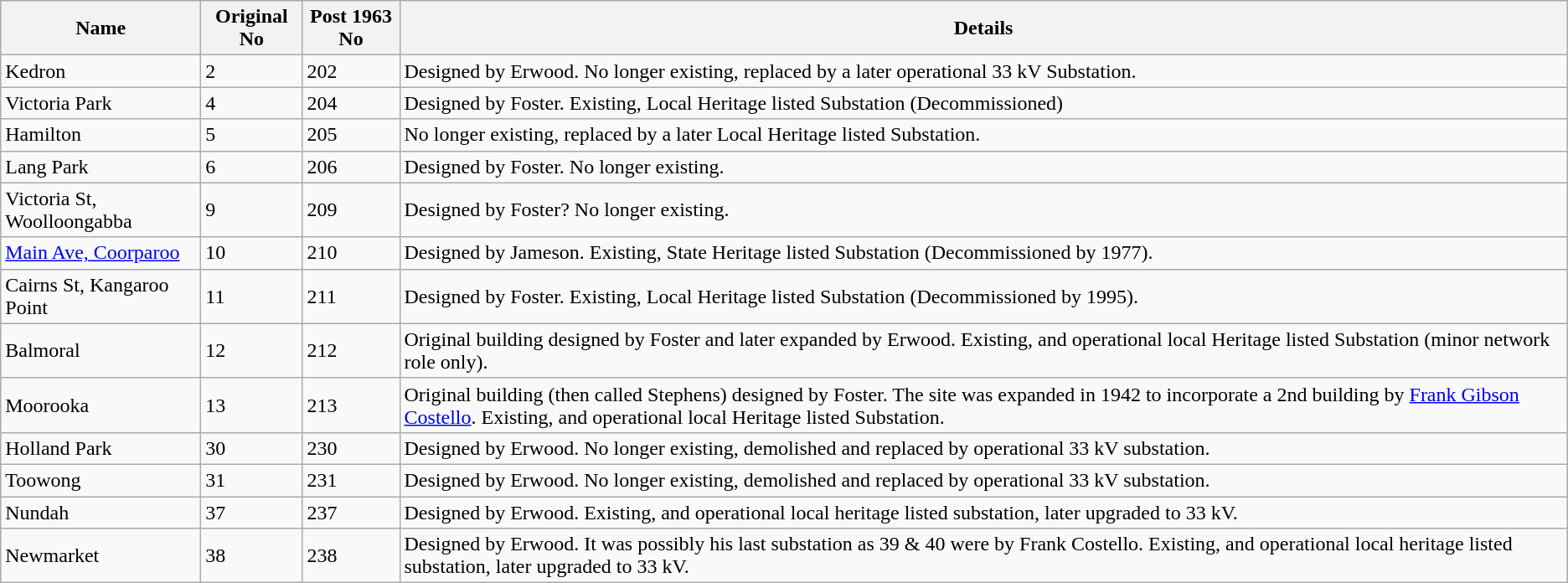<table class="wikitable">
<tr>
<th>Name</th>
<th>Original No</th>
<th>Post 1963 No</th>
<th>Details</th>
</tr>
<tr>
<td>Kedron</td>
<td>2</td>
<td>202</td>
<td>Designed by Erwood. No longer existing, replaced by a later operational 33 kV Substation.</td>
</tr>
<tr>
<td>Victoria Park</td>
<td>4</td>
<td>204</td>
<td>Designed by Foster. Existing, Local Heritage listed Substation (Decommissioned)</td>
</tr>
<tr>
<td>Hamilton</td>
<td>5</td>
<td>205</td>
<td>No longer existing, replaced by a later Local Heritage listed Substation.</td>
</tr>
<tr>
<td>Lang Park</td>
<td>6</td>
<td>206</td>
<td>Designed by Foster. No longer existing.</td>
</tr>
<tr>
<td>Victoria St, Woolloongabba</td>
<td>9</td>
<td>209</td>
<td>Designed by Foster? No longer existing.</td>
</tr>
<tr>
<td><a href='#'>Main Ave, Coorparoo</a></td>
<td>10</td>
<td>210</td>
<td>Designed by Jameson. Existing, State Heritage listed Substation (Decommissioned by 1977).</td>
</tr>
<tr>
<td>Cairns St, Kangaroo Point</td>
<td>11</td>
<td>211</td>
<td>Designed by Foster. Existing, Local Heritage listed Substation (Decommissioned by 1995).</td>
</tr>
<tr>
<td>Balmoral</td>
<td>12</td>
<td>212</td>
<td>Original building designed by Foster and later expanded by Erwood. Existing, and operational local Heritage listed Substation (minor network role only).</td>
</tr>
<tr>
<td>Moorooka</td>
<td>13</td>
<td>213</td>
<td>Original building (then called Stephens) designed by Foster. The site was expanded in 1942 to incorporate a 2nd building by <a href='#'>Frank Gibson Costello</a>. Existing, and operational local Heritage listed Substation.</td>
</tr>
<tr>
<td>Holland Park</td>
<td>30</td>
<td>230</td>
<td>Designed by Erwood. No longer existing, demolished and replaced by operational 33 kV substation.</td>
</tr>
<tr>
<td>Toowong</td>
<td>31</td>
<td>231</td>
<td>Designed by Erwood. No longer existing, demolished and replaced by operational 33 kV substation.</td>
</tr>
<tr>
<td>Nundah</td>
<td>37</td>
<td>237</td>
<td>Designed by Erwood. Existing, and operational local heritage listed substation, later upgraded to 33 kV.</td>
</tr>
<tr>
<td>Newmarket</td>
<td>38</td>
<td>238</td>
<td>Designed by Erwood. It was possibly his last substation as 39 & 40 were by Frank Costello. Existing, and operational local heritage listed substation, later upgraded to 33 kV.</td>
</tr>
</table>
